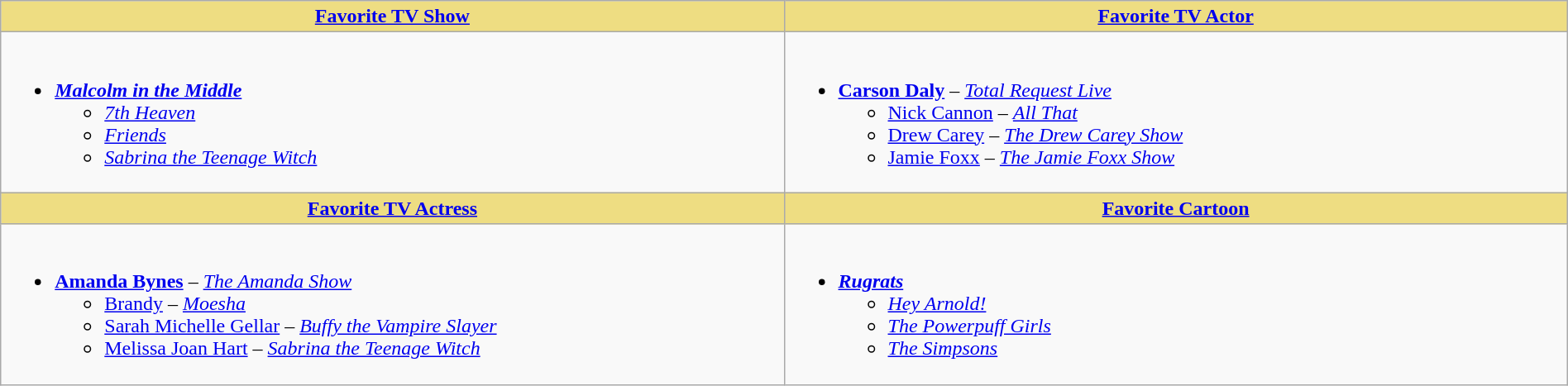<table class="wikitable" style="width:100%">
<tr>
<th style="background:#EEDD82; width:50%"><a href='#'>Favorite TV Show</a></th>
<th style="background:#EEDD82; width:50%"><a href='#'>Favorite TV Actor</a></th>
</tr>
<tr>
<td valign="top"><br><ul><li><strong><em><a href='#'>Malcolm in the Middle</a></em></strong><ul><li><em><a href='#'>7th Heaven</a></em></li><li><em><a href='#'>Friends</a></em></li><li><em><a href='#'>Sabrina the Teenage Witch</a></em></li></ul></li></ul></td>
<td valign="top"><br><ul><li><strong><a href='#'>Carson Daly</a></strong> – <em><a href='#'>Total Request Live</a></em><ul><li><a href='#'>Nick Cannon</a> – <em><a href='#'>All That</a></em></li><li><a href='#'>Drew Carey</a> – <em><a href='#'>The Drew Carey Show</a></em></li><li><a href='#'>Jamie Foxx</a> – <em><a href='#'>The Jamie Foxx Show</a></em></li></ul></li></ul></td>
</tr>
<tr>
<th style="background:#EEDD82; width:50%"><a href='#'>Favorite TV Actress</a></th>
<th style="background:#EEDD82; width:50%"><a href='#'>Favorite Cartoon</a></th>
</tr>
<tr>
<td valign="top"><br><ul><li><strong><a href='#'>Amanda Bynes</a></strong> – <em><a href='#'>The Amanda Show</a></em><ul><li><a href='#'>Brandy</a> – <em><a href='#'>Moesha</a></em></li><li><a href='#'>Sarah Michelle Gellar</a> – <em><a href='#'>Buffy the Vampire Slayer</a></em></li><li><a href='#'>Melissa Joan Hart</a> – <em><a href='#'>Sabrina the Teenage Witch</a></em></li></ul></li></ul></td>
<td valign="top"><br><ul><li><strong><em><a href='#'>Rugrats</a></em></strong><ul><li><em><a href='#'>Hey Arnold!</a></em></li><li><em><a href='#'>The Powerpuff Girls</a></em></li><li><em><a href='#'>The Simpsons</a></em></li></ul></li></ul></td>
</tr>
</table>
